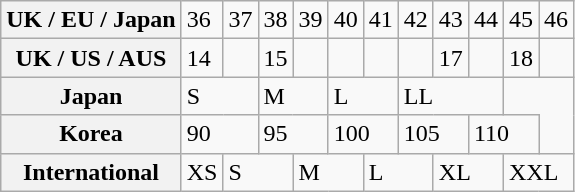<table class="wikitable">
<tr>
<th>UK / EU / Japan</th>
<td>36</td>
<td>37</td>
<td>38</td>
<td>39</td>
<td>40</td>
<td>41</td>
<td>42</td>
<td>43</td>
<td>44</td>
<td>45</td>
<td>46 </td>
</tr>
<tr>
<th>UK / US / AUS</th>
<td>14</td>
<td></td>
<td>15</td>
<td></td>
<td></td>
<td></td>
<td></td>
<td>17</td>
<td></td>
<td>18</td>
<td> </td>
</tr>
<tr>
<th>Japan</th>
<td colspan=2>S</td>
<td colspan=2>M</td>
<td colspan=2>L</td>
<td colspan=3>LL</td>
</tr>
<tr>
<th>Korea</th>
<td colspan=2>90</td>
<td colspan=2>95</td>
<td colspan=2>100</td>
<td colspan=2>105</td>
<td colspan=2>110</td>
</tr>
<tr>
<th>International</th>
<td>XS</td>
<td colspan=2>S</td>
<td colspan=2>M</td>
<td colspan=2>L</td>
<td colspan=2>XL</td>
<td colspan=2>XXL</td>
</tr>
</table>
